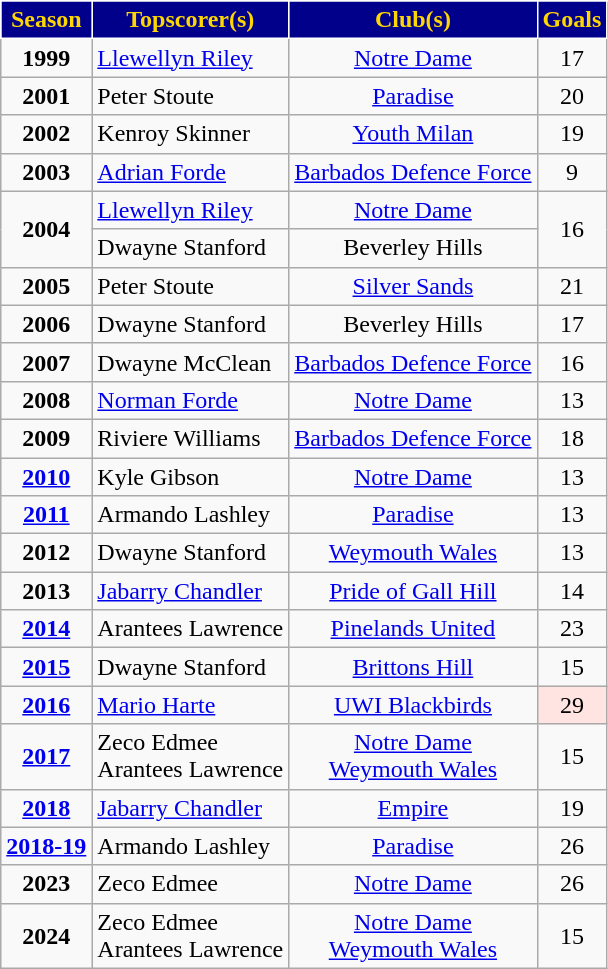<table class="wikitable" style="text-align:center;">
<tr>
<th style="background:darkblue; color:gold; border:1px solid white;">Season</th>
<th style="background:darkblue; color:gold; border:1px solid white;">Topscorer(s)</th>
<th style="background:darkblue; color:gold; border:1px solid white;">Club(s)</th>
<th style="background:darkblue; color:gold; border:1px solid white;">Goals</th>
</tr>
<tr>
<td><strong>1999</strong></td>
<td align=left> <a href='#'>Llewellyn Riley</a></td>
<td><a href='#'>Notre Dame</a></td>
<td>17</td>
</tr>
<tr>
<td><strong>2001</strong></td>
<td align=left> Peter Stoute</td>
<td><a href='#'>Paradise</a></td>
<td>20</td>
</tr>
<tr>
<td><strong>2002</strong></td>
<td align=left> Kenroy Skinner</td>
<td><a href='#'>Youth Milan</a></td>
<td>19</td>
</tr>
<tr>
<td><strong>2003</strong></td>
<td align=left> <a href='#'>Adrian Forde</a></td>
<td><a href='#'>Barbados Defence Force</a></td>
<td>9</td>
</tr>
<tr>
<td rowspan=2><strong>2004</strong></td>
<td align=left> <a href='#'>Llewellyn Riley</a></td>
<td><a href='#'>Notre Dame</a></td>
<td rowspan=2>16</td>
</tr>
<tr>
<td align=left> Dwayne Stanford</td>
<td>Beverley Hills</td>
</tr>
<tr>
<td><strong>2005</strong></td>
<td align=left> Peter Stoute</td>
<td><a href='#'>Silver Sands</a></td>
<td>21</td>
</tr>
<tr>
<td><strong>2006</strong></td>
<td align=left> Dwayne Stanford</td>
<td>Beverley Hills</td>
<td>17</td>
</tr>
<tr>
<td><strong>2007</strong></td>
<td align=left> Dwayne McClean</td>
<td><a href='#'>Barbados Defence Force</a></td>
<td>16</td>
</tr>
<tr>
<td><strong>2008</strong></td>
<td align=left> <a href='#'>Norman Forde</a></td>
<td><a href='#'>Notre Dame</a></td>
<td>13</td>
</tr>
<tr>
<td><strong>2009</strong></td>
<td align=left> Riviere Williams</td>
<td><a href='#'>Barbados Defence Force</a></td>
<td>18</td>
</tr>
<tr>
<td><strong><a href='#'>2010</a></strong></td>
<td align=left> Kyle Gibson</td>
<td><a href='#'>Notre Dame</a></td>
<td>13</td>
</tr>
<tr>
<td><strong><a href='#'>2011</a></strong></td>
<td align=left> Armando Lashley</td>
<td><a href='#'>Paradise</a></td>
<td>13</td>
</tr>
<tr>
<td><strong>2012</strong></td>
<td align=left> Dwayne Stanford</td>
<td><a href='#'>Weymouth Wales</a></td>
<td>13</td>
</tr>
<tr>
<td><strong>2013</strong></td>
<td align=left> <a href='#'>Jabarry Chandler</a></td>
<td><a href='#'>Pride of Gall Hill</a></td>
<td>14</td>
</tr>
<tr>
<td><strong><a href='#'>2014</a></strong></td>
<td align=left> Arantees Lawrence</td>
<td><a href='#'>Pinelands United</a></td>
<td>23</td>
</tr>
<tr>
<td><strong><a href='#'>2015</a></strong></td>
<td align=left> Dwayne Stanford</td>
<td><a href='#'>Brittons Hill</a></td>
<td>15</td>
</tr>
<tr>
<td><strong><a href='#'>2016</a></strong></td>
<td align=left> <a href='#'>Mario Harte</a></td>
<td><a href='#'>UWI Blackbirds</a></td>
<td bgcolor=mistyrose>29</td>
</tr>
<tr>
<td><strong><a href='#'>2017</a></strong></td>
<td align=left> Zeco Edmee<br>  Arantees Lawrence</td>
<td><a href='#'>Notre Dame</a><br><a href='#'>Weymouth Wales</a></td>
<td>15</td>
</tr>
<tr>
<td><strong><a href='#'>2018</a></strong></td>
<td align=left> <a href='#'>Jabarry Chandler</a></td>
<td><a href='#'>Empire</a></td>
<td>19</td>
</tr>
<tr>
<td><strong><a href='#'>2018-19</a></strong></td>
<td align=left> Armando Lashley</td>
<td><a href='#'>Paradise</a></td>
<td>26</td>
</tr>
<tr>
<td><strong>2023</strong></td>
<td align=left> Zeco Edmee</td>
<td><a href='#'>Notre Dame</a></td>
<td>26</td>
</tr>
<tr>
<td><strong>2024</strong></td>
<td align=left> Zeco Edmee<br>  Arantees Lawrence</td>
<td><a href='#'>Notre Dame</a><br><a href='#'>Weymouth Wales</a></td>
<td>15</td>
</tr>
</table>
